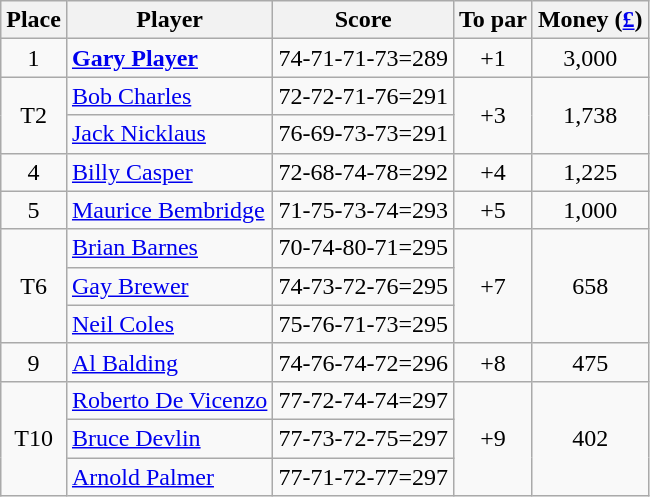<table class="wikitable">
<tr>
<th>Place</th>
<th>Player</th>
<th>Score</th>
<th>To par</th>
<th>Money (<a href='#'>£</a>)</th>
</tr>
<tr>
<td align="center">1</td>
<td> <strong><a href='#'>Gary Player</a></strong></td>
<td>74-71-71-73=289</td>
<td align="center">+1</td>
<td align=center>3,000</td>
</tr>
<tr>
<td rowspan=2 align="center">T2</td>
<td> <a href='#'>Bob Charles</a></td>
<td>72-72-71-76=291</td>
<td rowspan=2 align="center">+3</td>
<td rowspan=2 align=center>1,738</td>
</tr>
<tr>
<td> <a href='#'>Jack Nicklaus</a></td>
<td>76-69-73-73=291</td>
</tr>
<tr>
<td align="center">4</td>
<td> <a href='#'>Billy Casper</a></td>
<td>72-68-74-78=292</td>
<td align="center">+4</td>
<td align=center>1,225</td>
</tr>
<tr>
<td align="center">5</td>
<td> <a href='#'>Maurice Bembridge</a></td>
<td>71-75-73-74=293</td>
<td align="center">+5</td>
<td align=center>1,000</td>
</tr>
<tr>
<td rowspan=3 align="center">T6</td>
<td> <a href='#'>Brian Barnes</a></td>
<td>70-74-80-71=295</td>
<td rowspan=3 align="center">+7</td>
<td rowspan=3 align=center>658</td>
</tr>
<tr>
<td> <a href='#'>Gay Brewer</a></td>
<td>74-73-72-76=295</td>
</tr>
<tr>
<td> <a href='#'>Neil Coles</a></td>
<td>75-76-71-73=295</td>
</tr>
<tr>
<td align="center">9</td>
<td> <a href='#'>Al Balding</a></td>
<td>74-76-74-72=296</td>
<td align="center">+8</td>
<td align=center>475</td>
</tr>
<tr>
<td rowspan=3 align="center">T10</td>
<td> <a href='#'>Roberto De Vicenzo</a></td>
<td>77-72-74-74=297</td>
<td rowspan=3 align="center">+9</td>
<td rowspan=3 align=center>402</td>
</tr>
<tr>
<td> <a href='#'>Bruce Devlin</a></td>
<td>77-73-72-75=297</td>
</tr>
<tr>
<td> <a href='#'>Arnold Palmer</a></td>
<td>77-71-72-77=297</td>
</tr>
</table>
